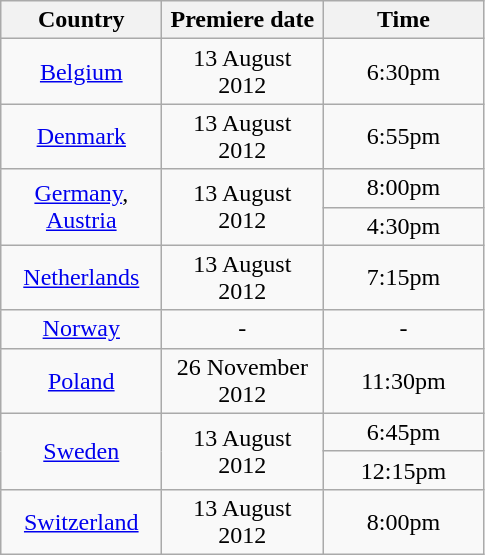<table class="wikitable" style="text-align: center; top">
<tr>
<th width="100">Country</th>
<th width="100">Premiere date</th>
<th width="100">Time</th>
</tr>
<tr>
<td><a href='#'>Belgium</a></td>
<td>13 August 2012</td>
<td>6:30pm</td>
</tr>
<tr>
<td><a href='#'>Denmark</a></td>
<td>13 August 2012</td>
<td>6:55pm</td>
</tr>
<tr>
<td rowspan="2"><a href='#'>Germany</a>, <a href='#'>Austria</a></td>
<td rowspan="2">13 August 2012</td>
<td>8:00pm</td>
</tr>
<tr>
<td>4:30pm</td>
</tr>
<tr>
<td><a href='#'>Netherlands</a></td>
<td>13 August 2012</td>
<td>7:15pm</td>
</tr>
<tr>
<td><a href='#'>Norway</a></td>
<td>-</td>
<td>-</td>
</tr>
<tr>
<td><a href='#'>Poland</a></td>
<td>26 November 2012</td>
<td>11:30pm</td>
</tr>
<tr>
<td rowspan="2"><a href='#'>Sweden</a></td>
<td rowspan="2">13 August 2012</td>
<td>6:45pm</td>
</tr>
<tr>
<td>12:15pm</td>
</tr>
<tr>
<td><a href='#'>Switzerland</a></td>
<td>13 August 2012</td>
<td>8:00pm</td>
</tr>
</table>
